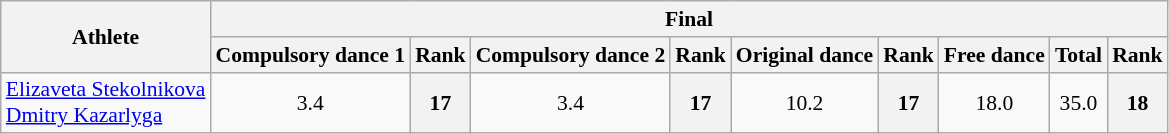<table class="wikitable" style="font-size:90%">
<tr>
<th rowspan="2">Athlete</th>
<th colspan="9">Final</th>
</tr>
<tr>
<th>Compulsory dance 1</th>
<th>Rank</th>
<th>Compulsory dance 2</th>
<th>Rank</th>
<th>Original dance</th>
<th>Rank</th>
<th>Free dance</th>
<th>Total</th>
<th>Rank</th>
</tr>
<tr>
<td><a href='#'>Elizaveta Stekolnikova</a><br><a href='#'>Dmitry Kazarlyga</a></td>
<td align="center">3.4</td>
<th align="center">17</th>
<td align="center">3.4</td>
<th align="center">17</th>
<td align="center">10.2</td>
<th align="center">17</th>
<td align="center">18.0</td>
<td align="center">35.0</td>
<th align="center">18</th>
</tr>
</table>
